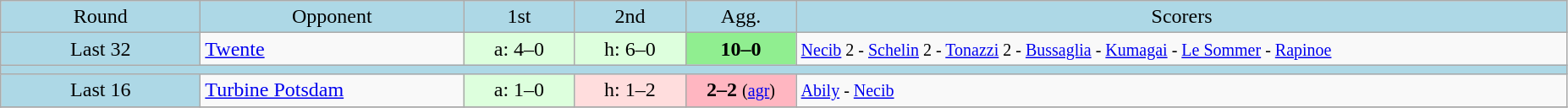<table class="wikitable" style="text-align:center">
<tr bgcolor=lightblue>
<td width=150px>Round</td>
<td width=200px>Opponent</td>
<td width=80px>1st</td>
<td width=80px>2nd</td>
<td width=80px>Agg.</td>
<td width=600px>Scorers</td>
</tr>
<tr>
<td bgcolor=lightblue>Last 32</td>
<td align=left> <a href='#'>Twente</a></td>
<td bgcolor="#ddffdd">a: 4–0</td>
<td bgcolor="#ddffdd">h: 6–0</td>
<td bgcolor=lightgreen><strong>10–0</strong></td>
<td align=left><small><a href='#'>Necib</a> 2 - <a href='#'>Schelin</a> 2 - <a href='#'>Tonazzi</a> 2 - <a href='#'>Bussaglia</a> - <a href='#'>Kumagai</a> - <a href='#'>Le Sommer</a> - <a href='#'>Rapinoe</a></small></td>
</tr>
<tr bgcolor=lightblue>
<td colspan=6></td>
</tr>
<tr>
<td bgcolor=lightblue>Last 16</td>
<td align=left> <a href='#'>Turbine Potsdam</a></td>
<td bgcolor="#ddffdd">a: 1–0</td>
<td bgcolor="#ffdddd">h: 1–2</td>
<td bgcolor=lightpink><strong>2–2</strong> <small>(<a href='#'>agr</a>)</small></td>
<td align=left><small><a href='#'>Abily</a> - <a href='#'>Necib</a></small></td>
</tr>
<tr>
</tr>
</table>
